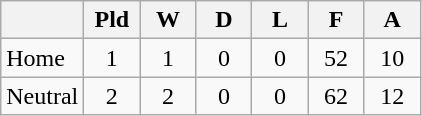<table class="wikitable" border="1">
<tr>
<th width=40></th>
<th width=30>Pld</th>
<th width=30>W</th>
<th width=30>D</th>
<th width=30>L</th>
<th width=30>F</th>
<th width=30>A</th>
</tr>
<tr>
<td>Home</td>
<td align=center>1</td>
<td align=center>1</td>
<td align=center>0</td>
<td align=center>0</td>
<td align=center>52</td>
<td align=center>10</td>
</tr>
<tr>
<td>Neutral</td>
<td align=center>2</td>
<td align=center>2</td>
<td align=center>0</td>
<td align=center>0</td>
<td align=center>62</td>
<td align=center>12</td>
</tr>
</table>
